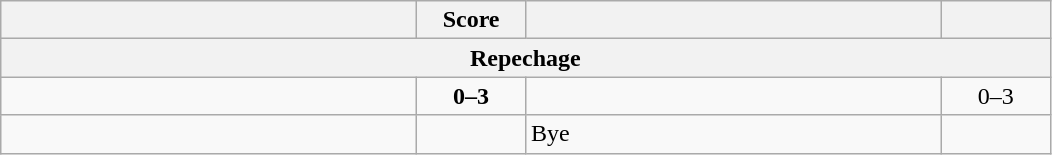<table class="wikitable" style="text-align: left;">
<tr>
<th align="right" width="270"></th>
<th width="65">Score</th>
<th align="left" width="270"></th>
<th width="65"></th>
</tr>
<tr>
<th colspan=4>Repechage</th>
</tr>
<tr>
<td></td>
<td align="center"><strong>0–3</strong></td>
<td><strong></strong></td>
<td align=center>0–3 <strong></strong></td>
</tr>
<tr>
<td><strong></strong></td>
<td></td>
<td>Bye</td>
<td></td>
</tr>
</table>
